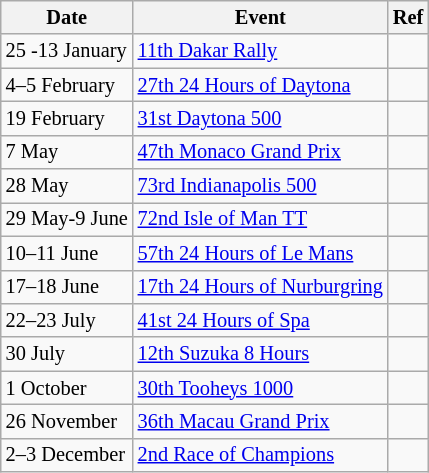<table class="wikitable" style="font-size: 85%">
<tr>
<th>Date</th>
<th>Event</th>
<th>Ref</th>
</tr>
<tr>
<td>25 -13 January</td>
<td><a href='#'>11th Dakar Rally</a></td>
<td></td>
</tr>
<tr>
<td>4–5 February</td>
<td><a href='#'>27th 24 Hours of Daytona</a></td>
<td></td>
</tr>
<tr>
<td>19 February</td>
<td><a href='#'>31st Daytona 500</a></td>
<td></td>
</tr>
<tr>
<td>7 May</td>
<td><a href='#'>47th Monaco Grand Prix</a></td>
<td></td>
</tr>
<tr>
<td>28 May</td>
<td><a href='#'>73rd Indianapolis 500</a></td>
<td></td>
</tr>
<tr>
<td>29 May-9 June</td>
<td><a href='#'>72nd Isle of Man TT</a></td>
<td></td>
</tr>
<tr>
<td>10–11 June</td>
<td><a href='#'>57th 24 Hours of Le Mans</a></td>
<td></td>
</tr>
<tr>
<td>17–18 June</td>
<td><a href='#'>17th 24 Hours of Nurburgring</a></td>
<td></td>
</tr>
<tr>
<td>22–23 July</td>
<td><a href='#'>41st 24 Hours of Spa</a></td>
<td></td>
</tr>
<tr>
<td>30 July</td>
<td><a href='#'>12th Suzuka 8 Hours</a></td>
<td></td>
</tr>
<tr>
<td>1 October</td>
<td><a href='#'>30th Tooheys 1000</a></td>
<td></td>
</tr>
<tr>
<td>26 November</td>
<td><a href='#'>36th Macau Grand Prix</a></td>
<td></td>
</tr>
<tr>
<td>2–3 December</td>
<td><a href='#'>2nd Race of Champions</a></td>
<td></td>
</tr>
</table>
